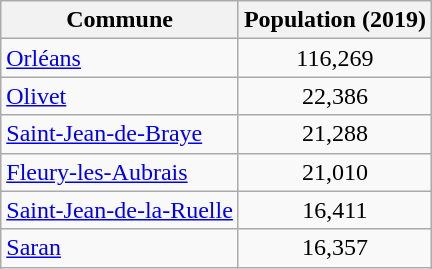<table class=wikitable>
<tr>
<th>Commune</th>
<th>Population (2019)</th>
</tr>
<tr>
<td><a href='#'>Orléans</a></td>
<td style="text-align: center;">116,269</td>
</tr>
<tr>
<td><a href='#'>Olivet</a></td>
<td style="text-align: center;">22,386</td>
</tr>
<tr>
<td><a href='#'>Saint-Jean-de-Braye</a></td>
<td style="text-align: center;">21,288</td>
</tr>
<tr>
<td><a href='#'>Fleury-les-Aubrais</a></td>
<td style="text-align: center;">21,010</td>
</tr>
<tr>
<td><a href='#'>Saint-Jean-de-la-Ruelle</a></td>
<td style="text-align: center;">16,411</td>
</tr>
<tr>
<td><a href='#'>Saran</a></td>
<td style="text-align: center;">16,357</td>
</tr>
</table>
